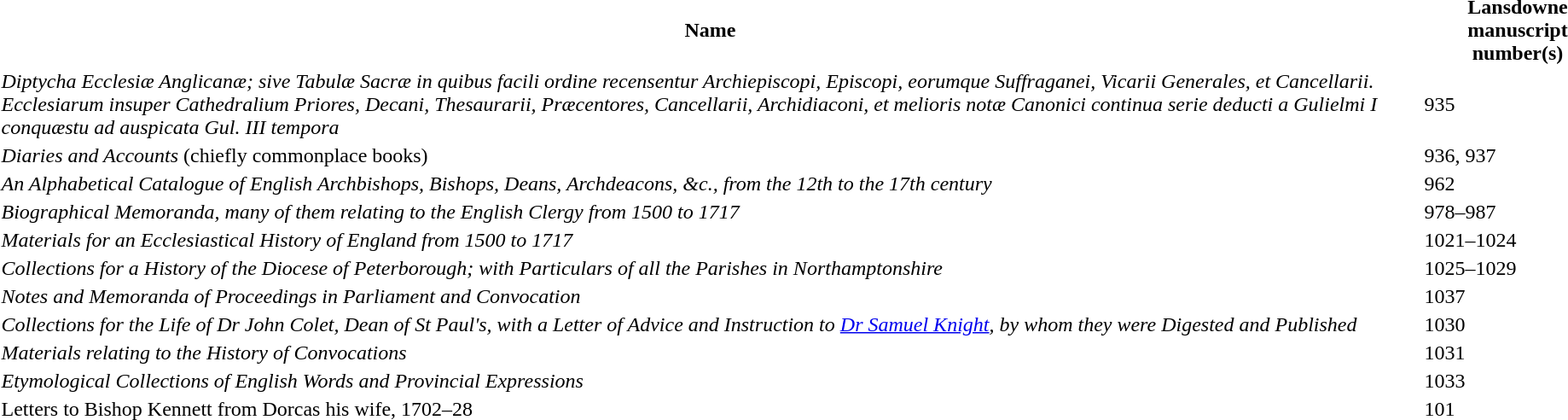<table>
<tr>
<th>Name</th>
<th>Lansdowne manuscript number(s)</th>
</tr>
<tr>
<td><em>Diptycha Ecclesiæ Anglicanæ; sive Tabulæ Sacræ in quibus facili ordine recensentur Archiepiscopi, Episcopi, eorumque Suffraganei, Vicarii Generales, et Cancellarii. Ecclesiarum insuper Cathedralium Priores, Decani, Thesaurarii, Præcentores, Cancellarii, Archidiaconi, et melioris notæ Canonici continua serie deducti a Gulielmi I conquæstu ad auspicata Gul. III tempora</em></td>
<td>935</td>
</tr>
<tr>
<td><em>Diaries and Accounts</em> (chiefly commonplace books)</td>
<td>936, 937</td>
</tr>
<tr>
<td><em>An Alphabetical Catalogue of English Archbishops, Bishops, Deans, Archdeacons, &c., from the 12th to the 17th century</em></td>
<td>962</td>
</tr>
<tr>
<td><em>Biographical Memoranda, many of them relating to the English Clergy from 1500 to 1717</em></td>
<td>978–987</td>
</tr>
<tr>
<td><em>Materials for an Ecclesiastical History of England from 1500 to 1717</em></td>
<td>1021–1024</td>
</tr>
<tr>
<td><em>Collections for a History of the Diocese of Peterborough; with Particulars of all the Parishes in Northamptonshire</em></td>
<td>1025–1029</td>
</tr>
<tr>
<td><em>Notes and Memoranda of Proceedings in Parliament and Convocation</em></td>
<td>1037</td>
</tr>
<tr>
<td><em>Collections for the Life of Dr John Colet, Dean of St Paul's, with a Letter of Advice and Instruction to <a href='#'>Dr Samuel Knight</a>, by whom they were Digested and Published</em></td>
<td>1030</td>
</tr>
<tr>
<td><em>Materials relating to the History of Convocations</em></td>
<td>1031</td>
</tr>
<tr>
<td><em>Etymological Collections of English Words and Provincial Expressions</em></td>
<td>1033</td>
</tr>
<tr>
<td>Letters to Bishop Kennett from Dorcas his wife, 1702–28</td>
<td>101</td>
</tr>
</table>
